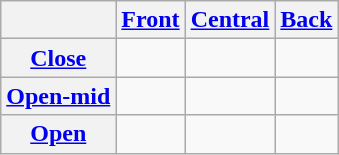<table class="wikitable">
<tr>
<th></th>
<th><a href='#'>Front</a></th>
<th><a href='#'>Central</a></th>
<th><a href='#'>Back</a></th>
</tr>
<tr align="center">
<th><a href='#'>Close</a></th>
<td></td>
<td></td>
<td></td>
</tr>
<tr align="center">
<th><a href='#'>Open-mid</a></th>
<td></td>
<td></td>
<td></td>
</tr>
<tr align="center">
<th><a href='#'>Open</a></th>
<td></td>
<td></td>
<td></td>
</tr>
</table>
